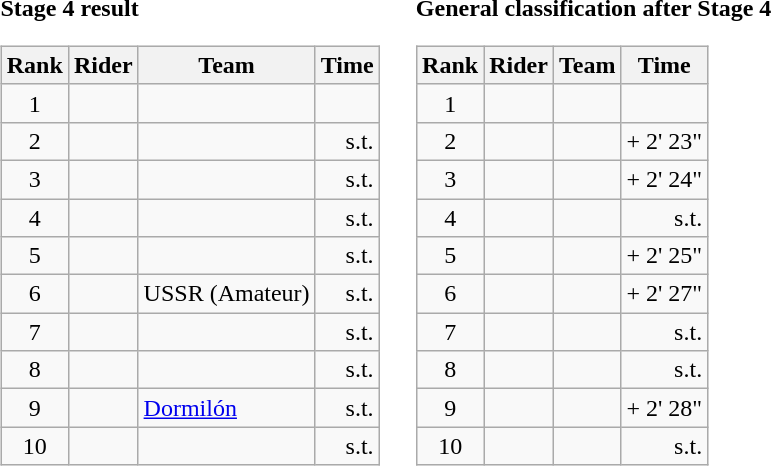<table>
<tr>
<td><strong>Stage 4 result</strong><br><table class="wikitable">
<tr>
<th scope="col">Rank</th>
<th scope="col">Rider</th>
<th scope="col">Team</th>
<th scope="col">Time</th>
</tr>
<tr>
<td style="text-align:center;">1</td>
<td></td>
<td></td>
<td style="text-align:right;"></td>
</tr>
<tr>
<td style="text-align:center;">2</td>
<td></td>
<td></td>
<td style="text-align:right;">s.t.</td>
</tr>
<tr>
<td style="text-align:center;">3</td>
<td></td>
<td></td>
<td style="text-align:right;">s.t.</td>
</tr>
<tr>
<td style="text-align:center;">4</td>
<td></td>
<td></td>
<td style="text-align:right;">s.t.</td>
</tr>
<tr>
<td style="text-align:center;">5</td>
<td></td>
<td></td>
<td style="text-align:right;">s.t.</td>
</tr>
<tr>
<td style="text-align:center;">6</td>
<td></td>
<td>USSR (Amateur)</td>
<td style="text-align:right;">s.t.</td>
</tr>
<tr>
<td style="text-align:center;">7</td>
<td></td>
<td></td>
<td style="text-align:right;">s.t.</td>
</tr>
<tr>
<td style="text-align:center;">8</td>
<td></td>
<td></td>
<td style="text-align:right;">s.t.</td>
</tr>
<tr>
<td style="text-align:center;">9</td>
<td></td>
<td><a href='#'>Dormilón</a></td>
<td style="text-align:right;">s.t.</td>
</tr>
<tr>
<td style="text-align:center;">10</td>
<td></td>
<td></td>
<td style="text-align:right;">s.t.</td>
</tr>
</table>
</td>
<td></td>
<td><strong>General classification after Stage 4</strong><br><table class="wikitable">
<tr>
<th scope="col">Rank</th>
<th scope="col">Rider</th>
<th scope="col">Team</th>
<th scope="col">Time</th>
</tr>
<tr>
<td style="text-align:center;">1</td>
<td></td>
<td></td>
<td style="text-align:right;"></td>
</tr>
<tr>
<td style="text-align:center;">2</td>
<td></td>
<td></td>
<td style="text-align:right;">+ 2' 23"</td>
</tr>
<tr>
<td style="text-align:center;">3</td>
<td></td>
<td></td>
<td style="text-align:right;">+ 2' 24"</td>
</tr>
<tr>
<td style="text-align:center;">4</td>
<td></td>
<td></td>
<td style="text-align:right;">s.t.</td>
</tr>
<tr>
<td style="text-align:center;">5</td>
<td></td>
<td></td>
<td style="text-align:right;">+ 2' 25"</td>
</tr>
<tr>
<td style="text-align:center;">6</td>
<td></td>
<td></td>
<td style="text-align:right;">+ 2' 27"</td>
</tr>
<tr>
<td style="text-align:center;">7</td>
<td></td>
<td></td>
<td style="text-align:right;">s.t.</td>
</tr>
<tr>
<td style="text-align:center;">8</td>
<td></td>
<td></td>
<td style="text-align:right;">s.t.</td>
</tr>
<tr>
<td style="text-align:center;">9</td>
<td></td>
<td></td>
<td style="text-align:right;">+ 2' 28"</td>
</tr>
<tr>
<td style="text-align:center;">10</td>
<td></td>
<td></td>
<td style="text-align:right;">s.t.</td>
</tr>
</table>
</td>
</tr>
</table>
